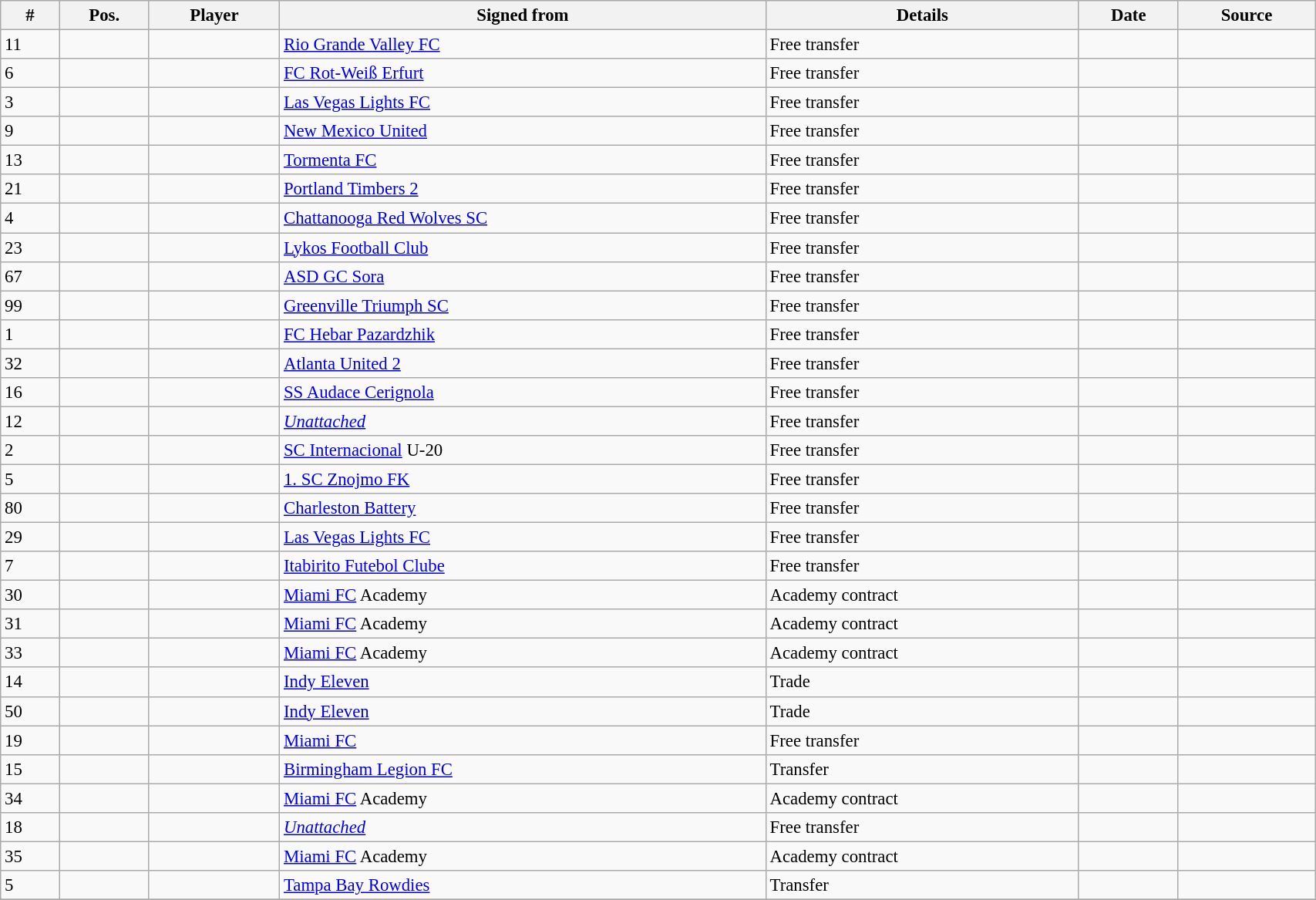<table class="wikitable sortable" style="width:90%; text-align:center; font-size:95%; text-align:left;">
<tr>
<th>#</th>
<th>Pos.</th>
<th>Player</th>
<th>Signed from</th>
<th>Details</th>
<th>Date</th>
<th>Source</th>
</tr>
<tr>
<td>11</td>
<td></td>
<td></td>
<td> <a href='#'>Rio Grande Valley FC</a></td>
<td>Free transfer</td>
<td></td>
<td></td>
</tr>
<tr>
<td>6</td>
<td></td>
<td></td>
<td> <a href='#'>FC Rot-Weiß Erfurt</a></td>
<td>Free transfer</td>
<td></td>
<td></td>
</tr>
<tr>
<td>3</td>
<td></td>
<td></td>
<td> <a href='#'>Las Vegas Lights FC</a></td>
<td>Free transfer</td>
<td></td>
<td></td>
</tr>
<tr>
<td>9</td>
<td></td>
<td></td>
<td> <a href='#'>New Mexico United</a></td>
<td>Free transfer</td>
<td></td>
<td></td>
</tr>
<tr>
<td>13</td>
<td></td>
<td></td>
<td> <a href='#'>Tormenta FC</a></td>
<td>Free transfer</td>
<td></td>
<td></td>
</tr>
<tr>
<td>21</td>
<td></td>
<td></td>
<td> <a href='#'>Portland Timbers 2</a></td>
<td>Free transfer</td>
<td></td>
<td></td>
</tr>
<tr>
<td>4</td>
<td></td>
<td></td>
<td> <a href='#'>Chattanooga Red Wolves SC</a></td>
<td>Free transfer</td>
<td></td>
<td></td>
</tr>
<tr>
<td>23</td>
<td></td>
<td></td>
<td> <a href='#'>Lykos Football Club</a></td>
<td>Free transfer</td>
<td></td>
<td></td>
</tr>
<tr>
<td>67</td>
<td></td>
<td></td>
<td> <a href='#'>ASD GC Sora</a></td>
<td>Free transfer</td>
<td></td>
<td></td>
</tr>
<tr>
<td>99</td>
<td></td>
<td></td>
<td> <a href='#'>Greenville Triumph SC</a></td>
<td>Free transfer</td>
<td></td>
<td></td>
</tr>
<tr>
<td>1</td>
<td></td>
<td></td>
<td> <a href='#'>FC Hebar Pazardzhik</a></td>
<td>Free transfer</td>
<td></td>
<td></td>
</tr>
<tr>
<td>32</td>
<td></td>
<td></td>
<td> <a href='#'>Atlanta United 2</a></td>
<td>Free transfer</td>
<td></td>
<td></td>
</tr>
<tr>
<td>16</td>
<td></td>
<td></td>
<td> <a href='#'>SS Audace Cerignola</a></td>
<td>Free transfer</td>
<td></td>
<td></td>
</tr>
<tr>
<td>12</td>
<td></td>
<td></td>
<td><em><a href='#'>Unattached</a></em></td>
<td>Free transfer</td>
<td></td>
<td></td>
</tr>
<tr>
<td>2</td>
<td></td>
<td></td>
<td> <a href='#'>SC Internacional</a> U-20</td>
<td>Free transfer</td>
<td></td>
<td></td>
</tr>
<tr>
<td>5</td>
<td></td>
<td></td>
<td> <a href='#'>1. SC Znojmo FK</a></td>
<td>Free transfer</td>
<td></td>
<td></td>
</tr>
<tr>
<td>80</td>
<td></td>
<td></td>
<td> <a href='#'>Charleston Battery</a></td>
<td>Free transfer</td>
<td></td>
<td></td>
</tr>
<tr>
<td>29</td>
<td></td>
<td></td>
<td> <a href='#'>Las Vegas Lights FC</a></td>
<td>Free transfer</td>
<td></td>
<td></td>
</tr>
<tr>
<td>7</td>
<td></td>
<td></td>
<td> <a href='#'>Itabirito Futebol Clube</a></td>
<td>Free transfer</td>
<td></td>
<td></td>
</tr>
<tr>
<td>30</td>
<td></td>
<td></td>
<td> <a href='#'>Miami FC</a> Academy</td>
<td>Academy contract</td>
<td></td>
<td></td>
</tr>
<tr>
<td>31</td>
<td></td>
<td></td>
<td> <a href='#'>Miami FC</a> Academy</td>
<td>Academy contract</td>
<td></td>
<td></td>
</tr>
<tr>
<td>33</td>
<td></td>
<td></td>
<td> <a href='#'>Miami FC</a> Academy</td>
<td>Academy contract</td>
<td></td>
<td></td>
</tr>
<tr>
<td>14</td>
<td></td>
<td></td>
<td> <a href='#'>Indy Eleven</a></td>
<td>Trade</td>
<td></td>
<td></td>
</tr>
<tr>
<td>50</td>
<td></td>
<td></td>
<td> <a href='#'>Indy Eleven</a></td>
<td>Trade</td>
<td></td>
<td></td>
</tr>
<tr>
<td>19</td>
<td></td>
<td></td>
<td> <a href='#'>Miami FC</a></td>
<td>Free transfer</td>
<td></td>
<td></td>
</tr>
<tr>
<td>15</td>
<td></td>
<td></td>
<td> <a href='#'>Birmingham Legion FC</a></td>
<td>Transfer</td>
<td></td>
<td></td>
</tr>
<tr>
<td>34</td>
<td></td>
<td></td>
<td> <a href='#'>Miami FC</a> Academy</td>
<td>Academy contract</td>
<td></td>
<td></td>
</tr>
<tr>
<td>18</td>
<td></td>
<td></td>
<td><em><a href='#'>Unattached</a></em></td>
<td>Free transfer</td>
<td></td>
<td></td>
</tr>
<tr>
<td>35</td>
<td></td>
<td></td>
<td> <a href='#'>Miami FC</a> Academy</td>
<td>Academy contract</td>
<td></td>
<td></td>
</tr>
<tr>
<td>5</td>
<td></td>
<td></td>
<td> <a href='#'>Tampa Bay Rowdies</a></td>
<td>Transfer</td>
<td></td>
<td></td>
</tr>
<tr>
</tr>
</table>
